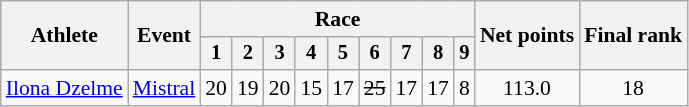<table class="wikitable" style="font-size:90%">
<tr>
<th rowspan="2">Athlete</th>
<th rowspan="2">Event</th>
<th colspan=9>Race</th>
<th rowspan=2>Net points</th>
<th rowspan=2>Final rank</th>
</tr>
<tr style="font-size:95%">
<th>1</th>
<th>2</th>
<th>3</th>
<th>4</th>
<th>5</th>
<th>6</th>
<th>7</th>
<th>8</th>
<th>9</th>
</tr>
<tr align=center>
<td align=left><a href='#'>Ilona Dzelme</a></td>
<td align=left><a href='#'>Mistral</a></td>
<td>20</td>
<td>19</td>
<td>20</td>
<td>15</td>
<td>17</td>
<td><s>25</s></td>
<td>17</td>
<td>17</td>
<td>8</td>
<td>113.0</td>
<td>18</td>
</tr>
</table>
